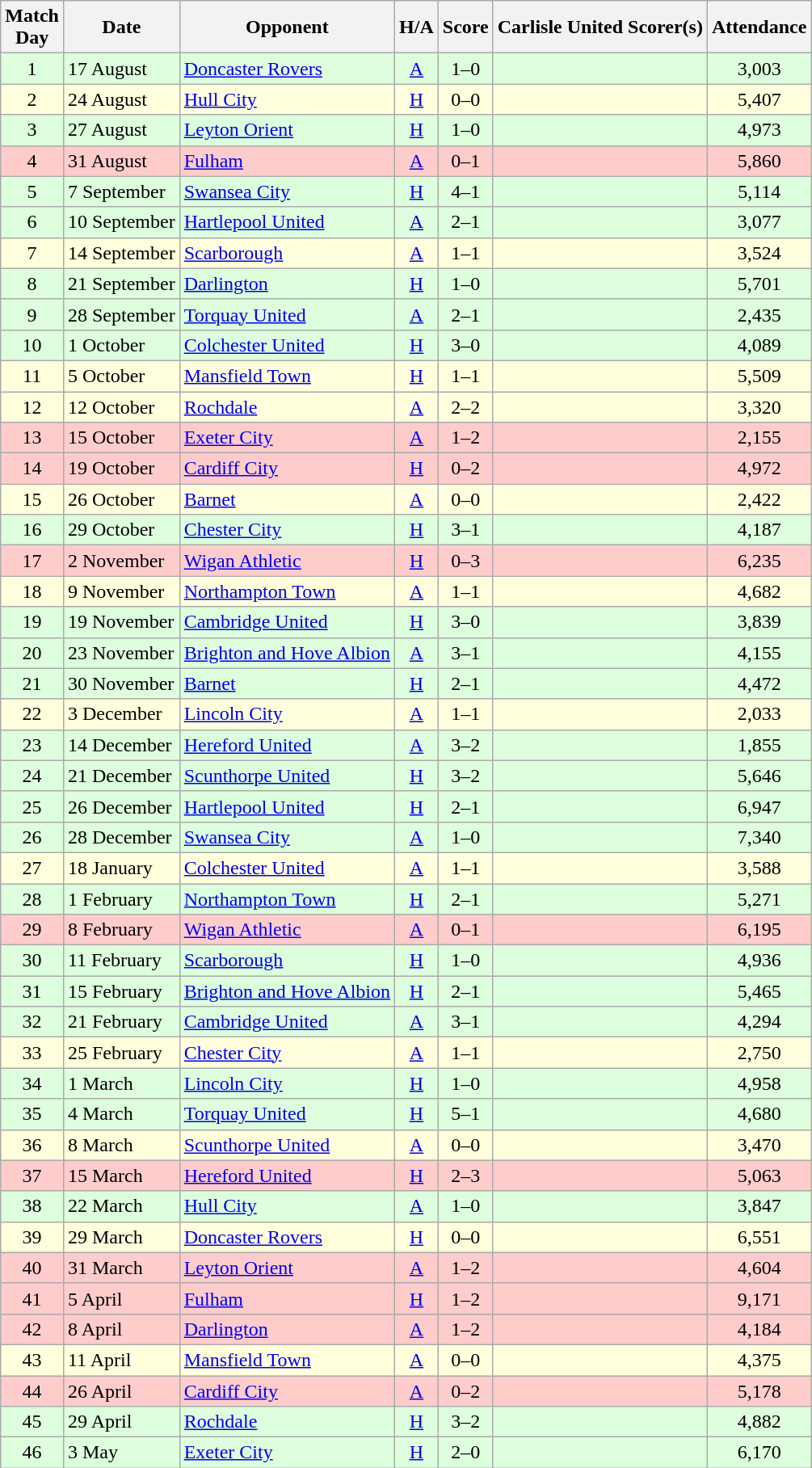<table class="wikitable" style="text-align:center">
<tr>
<th>Match<br> Day</th>
<th>Date</th>
<th>Opponent</th>
<th>H/A</th>
<th>Score</th>
<th>Carlisle United Scorer(s)</th>
<th>Attendance</th>
</tr>
<tr bgcolor=#ddffdd>
<td>1</td>
<td align=left>17 August</td>
<td align=left><a href='#'>Doncaster Rovers</a></td>
<td><a href='#'>A</a></td>
<td>1–0</td>
<td align=left></td>
<td>3,003</td>
</tr>
<tr bgcolor=#ffffdd>
<td>2</td>
<td align=left>24 August</td>
<td align=left><a href='#'>Hull City</a></td>
<td><a href='#'>H</a></td>
<td>0–0</td>
<td align=left></td>
<td>5,407</td>
</tr>
<tr bgcolor=#ddffdd>
<td>3</td>
<td align=left>27 August</td>
<td align=left><a href='#'>Leyton Orient</a></td>
<td><a href='#'>H</a></td>
<td>1–0</td>
<td align=left></td>
<td>4,973</td>
</tr>
<tr bgcolor=#FFCCCC>
<td>4</td>
<td align=left>31 August</td>
<td align=left><a href='#'>Fulham</a></td>
<td><a href='#'>A</a></td>
<td>0–1</td>
<td align=left></td>
<td>5,860</td>
</tr>
<tr bgcolor=#ddffdd>
<td>5</td>
<td align=left>7 September</td>
<td align=left><a href='#'>Swansea City</a></td>
<td><a href='#'>H</a></td>
<td>4–1</td>
<td align=left></td>
<td>5,114</td>
</tr>
<tr bgcolor=#ddffdd>
<td>6</td>
<td align=left>10 September</td>
<td align=left><a href='#'>Hartlepool United</a></td>
<td><a href='#'>A</a></td>
<td>2–1</td>
<td align=left></td>
<td>3,077</td>
</tr>
<tr bgcolor=#ffffdd>
<td>7</td>
<td align=left>14 September</td>
<td align=left><a href='#'>Scarborough</a></td>
<td><a href='#'>A</a></td>
<td>1–1</td>
<td align=left></td>
<td>3,524</td>
</tr>
<tr bgcolor=#ddffdd>
<td>8</td>
<td align=left>21 September</td>
<td align=left><a href='#'>Darlington</a></td>
<td><a href='#'>H</a></td>
<td>1–0</td>
<td align=left></td>
<td>5,701</td>
</tr>
<tr bgcolor=#ddffdd>
<td>9</td>
<td align=left>28 September</td>
<td align=left><a href='#'>Torquay United</a></td>
<td><a href='#'>A</a></td>
<td>2–1</td>
<td align=left></td>
<td>2,435</td>
</tr>
<tr bgcolor=#ddffdd>
<td>10</td>
<td align=left>1 October</td>
<td align=left><a href='#'>Colchester United</a></td>
<td><a href='#'>H</a></td>
<td>3–0</td>
<td align=left></td>
<td>4,089</td>
</tr>
<tr bgcolor=#ffffdd>
<td>11</td>
<td align=left>5 October</td>
<td align=left><a href='#'>Mansfield Town</a></td>
<td><a href='#'>H</a></td>
<td>1–1</td>
<td align=left></td>
<td>5,509</td>
</tr>
<tr bgcolor=#ffffdd>
<td>12</td>
<td align=left>12 October</td>
<td align=left><a href='#'>Rochdale</a></td>
<td><a href='#'>A</a></td>
<td>2–2</td>
<td align=left></td>
<td>3,320</td>
</tr>
<tr bgcolor=#FFCCCC>
<td>13</td>
<td align=left>15 October</td>
<td align=left><a href='#'>Exeter City</a></td>
<td><a href='#'>A</a></td>
<td>1–2</td>
<td align=left></td>
<td>2,155</td>
</tr>
<tr bgcolor=#FFCCCC>
<td>14</td>
<td align=left>19 October</td>
<td align=left><a href='#'>Cardiff City</a></td>
<td><a href='#'>H</a></td>
<td>0–2</td>
<td align=left></td>
<td>4,972</td>
</tr>
<tr bgcolor=#ffffdd>
<td>15</td>
<td align=left>26 October</td>
<td align=left><a href='#'>Barnet</a></td>
<td><a href='#'>A</a></td>
<td>0–0</td>
<td align=left></td>
<td>2,422</td>
</tr>
<tr bgcolor=#ddffdd>
<td>16</td>
<td align=left>29 October</td>
<td align=left><a href='#'>Chester City</a></td>
<td><a href='#'>H</a></td>
<td>3–1</td>
<td align=left></td>
<td>4,187</td>
</tr>
<tr bgcolor=#FFCCCC>
<td>17</td>
<td align=left>2 November</td>
<td align=left><a href='#'>Wigan Athletic</a></td>
<td><a href='#'>H</a></td>
<td>0–3</td>
<td align=left></td>
<td>6,235</td>
</tr>
<tr bgcolor=#ffffdd>
<td>18</td>
<td align=left>9 November</td>
<td align=left><a href='#'>Northampton Town</a></td>
<td><a href='#'>A</a></td>
<td>1–1</td>
<td align=left></td>
<td>4,682</td>
</tr>
<tr bgcolor=#ddffdd>
<td>19</td>
<td align=left>19 November</td>
<td align=left><a href='#'>Cambridge United</a></td>
<td><a href='#'>H</a></td>
<td>3–0</td>
<td align=left></td>
<td>3,839</td>
</tr>
<tr bgcolor=#ddffdd>
<td>20</td>
<td align=left>23 November</td>
<td align=left><a href='#'>Brighton and Hove Albion</a></td>
<td><a href='#'>A</a></td>
<td>3–1</td>
<td align=left></td>
<td>4,155</td>
</tr>
<tr bgcolor=#ddffdd>
<td>21</td>
<td align=left>30 November</td>
<td align=left><a href='#'>Barnet</a></td>
<td><a href='#'>H</a></td>
<td>2–1</td>
<td align=left></td>
<td>4,472</td>
</tr>
<tr bgcolor=#ffffdd>
<td>22</td>
<td align=left>3 December</td>
<td align=left><a href='#'>Lincoln City</a></td>
<td><a href='#'>A</a></td>
<td>1–1</td>
<td align=left></td>
<td>2,033</td>
</tr>
<tr bgcolor=#ddffdd>
<td>23</td>
<td align=left>14 December</td>
<td align=left><a href='#'>Hereford United</a></td>
<td><a href='#'>A</a></td>
<td>3–2</td>
<td align=left></td>
<td>1,855</td>
</tr>
<tr bgcolor=#ddffdd>
<td>24</td>
<td align=left>21 December</td>
<td align=left><a href='#'>Scunthorpe United</a></td>
<td><a href='#'>H</a></td>
<td>3–2</td>
<td align=left></td>
<td>5,646</td>
</tr>
<tr bgcolor=#ddffdd>
<td>25</td>
<td align=left>26 December</td>
<td align=left><a href='#'>Hartlepool United</a></td>
<td><a href='#'>H</a></td>
<td>2–1</td>
<td align=left></td>
<td>6,947</td>
</tr>
<tr bgcolor=#ddffdd>
<td>26</td>
<td align=left>28 December</td>
<td align=left><a href='#'>Swansea City</a></td>
<td><a href='#'>A</a></td>
<td>1–0</td>
<td align=left></td>
<td>7,340</td>
</tr>
<tr bgcolor=#ffffdd>
<td>27</td>
<td align=left>18 January</td>
<td align=left><a href='#'>Colchester United</a></td>
<td><a href='#'>A</a></td>
<td>1–1</td>
<td align=left></td>
<td>3,588</td>
</tr>
<tr bgcolor=#ddffdd>
<td>28</td>
<td align=left>1 February</td>
<td align=left><a href='#'>Northampton Town</a></td>
<td><a href='#'>H</a></td>
<td>2–1</td>
<td align=left></td>
<td>5,271</td>
</tr>
<tr bgcolor=#FFCCCC>
<td>29</td>
<td align=left>8 February</td>
<td align=left><a href='#'>Wigan Athletic</a></td>
<td><a href='#'>A</a></td>
<td>0–1</td>
<td align=left></td>
<td>6,195</td>
</tr>
<tr bgcolor=#ddffdd>
<td>30</td>
<td align=left>11 February</td>
<td align=left><a href='#'>Scarborough</a></td>
<td><a href='#'>H</a></td>
<td>1–0</td>
<td align=left></td>
<td>4,936</td>
</tr>
<tr bgcolor=#ddffdd>
<td>31</td>
<td align=left>15 February</td>
<td align=left><a href='#'>Brighton and Hove Albion</a></td>
<td><a href='#'>H</a></td>
<td>2–1</td>
<td align=left></td>
<td>5,465</td>
</tr>
<tr bgcolor=#ddffdd>
<td>32</td>
<td align=left>21 February</td>
<td align=left><a href='#'>Cambridge United</a></td>
<td><a href='#'>A</a></td>
<td>3–1</td>
<td align=left></td>
<td>4,294</td>
</tr>
<tr bgcolor=#ffffdd>
<td>33</td>
<td align=left>25 February</td>
<td align=left><a href='#'>Chester City</a></td>
<td><a href='#'>A</a></td>
<td>1–1</td>
<td align=left></td>
<td>2,750</td>
</tr>
<tr bgcolor=#ddffdd>
<td>34</td>
<td align=left>1 March</td>
<td align=left><a href='#'>Lincoln City</a></td>
<td><a href='#'>H</a></td>
<td>1–0</td>
<td align=left></td>
<td>4,958</td>
</tr>
<tr bgcolor=#ddffdd>
<td>35</td>
<td align=left>4 March</td>
<td align=left><a href='#'>Torquay United</a></td>
<td><a href='#'>H</a></td>
<td>5–1</td>
<td align=left></td>
<td>4,680</td>
</tr>
<tr bgcolor=#ffffdd>
<td>36</td>
<td align=left>8 March</td>
<td align=left><a href='#'>Scunthorpe United</a></td>
<td><a href='#'>A</a></td>
<td>0–0</td>
<td align=left></td>
<td>3,470</td>
</tr>
<tr bgcolor=#FFCCCC>
<td>37</td>
<td align=left>15 March</td>
<td align=left><a href='#'>Hereford United</a></td>
<td><a href='#'>H</a></td>
<td>2–3</td>
<td align=left></td>
<td>5,063</td>
</tr>
<tr bgcolor=#ddffdd>
<td>38</td>
<td align=left>22 March</td>
<td align=left><a href='#'>Hull City</a></td>
<td><a href='#'>A</a></td>
<td>1–0</td>
<td align=left></td>
<td>3,847</td>
</tr>
<tr bgcolor=#ffffdd>
<td>39</td>
<td align=left>29 March</td>
<td align=left><a href='#'>Doncaster Rovers</a></td>
<td><a href='#'>H</a></td>
<td>0–0</td>
<td align=left></td>
<td>6,551</td>
</tr>
<tr bgcolor=#FFCCCC>
<td>40</td>
<td align=left>31 March</td>
<td align=left><a href='#'>Leyton Orient</a></td>
<td><a href='#'>A</a></td>
<td>1–2</td>
<td align=left></td>
<td>4,604</td>
</tr>
<tr bgcolor=#FFCCCC>
<td>41</td>
<td align=left>5 April</td>
<td align=left><a href='#'>Fulham</a></td>
<td><a href='#'>H</a></td>
<td>1–2</td>
<td align=left></td>
<td>9,171</td>
</tr>
<tr bgcolor=#FFCCCC>
<td>42</td>
<td align=left>8 April</td>
<td align=left><a href='#'>Darlington</a></td>
<td><a href='#'>A</a></td>
<td>1–2</td>
<td align=left></td>
<td>4,184</td>
</tr>
<tr bgcolor=#ffffdd>
<td>43</td>
<td align=left>11 April</td>
<td align=left><a href='#'>Mansfield Town</a></td>
<td><a href='#'>A</a></td>
<td>0–0</td>
<td align=left></td>
<td>4,375</td>
</tr>
<tr bgcolor=#FFCCCC>
<td>44</td>
<td align=left>26 April</td>
<td align=left><a href='#'>Cardiff City</a></td>
<td><a href='#'>A</a></td>
<td>0–2</td>
<td align=left></td>
<td>5,178</td>
</tr>
<tr bgcolor=#ddffdd>
<td>45</td>
<td align=left>29 April</td>
<td align=left><a href='#'>Rochdale</a></td>
<td><a href='#'>H</a></td>
<td>3–2</td>
<td align=left></td>
<td>4,882</td>
</tr>
<tr bgcolor=#ddffdd>
<td>46</td>
<td align=left>3 May</td>
<td align=left><a href='#'>Exeter City</a></td>
<td><a href='#'>H</a></td>
<td>2–0</td>
<td align=left></td>
<td>6,170</td>
</tr>
</table>
